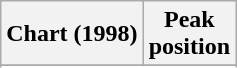<table class="wikitable plainrowheaders">
<tr>
<th scope="col">Chart (1998)</th>
<th scope="col">Peak<br>position</th>
</tr>
<tr>
</tr>
<tr>
</tr>
</table>
